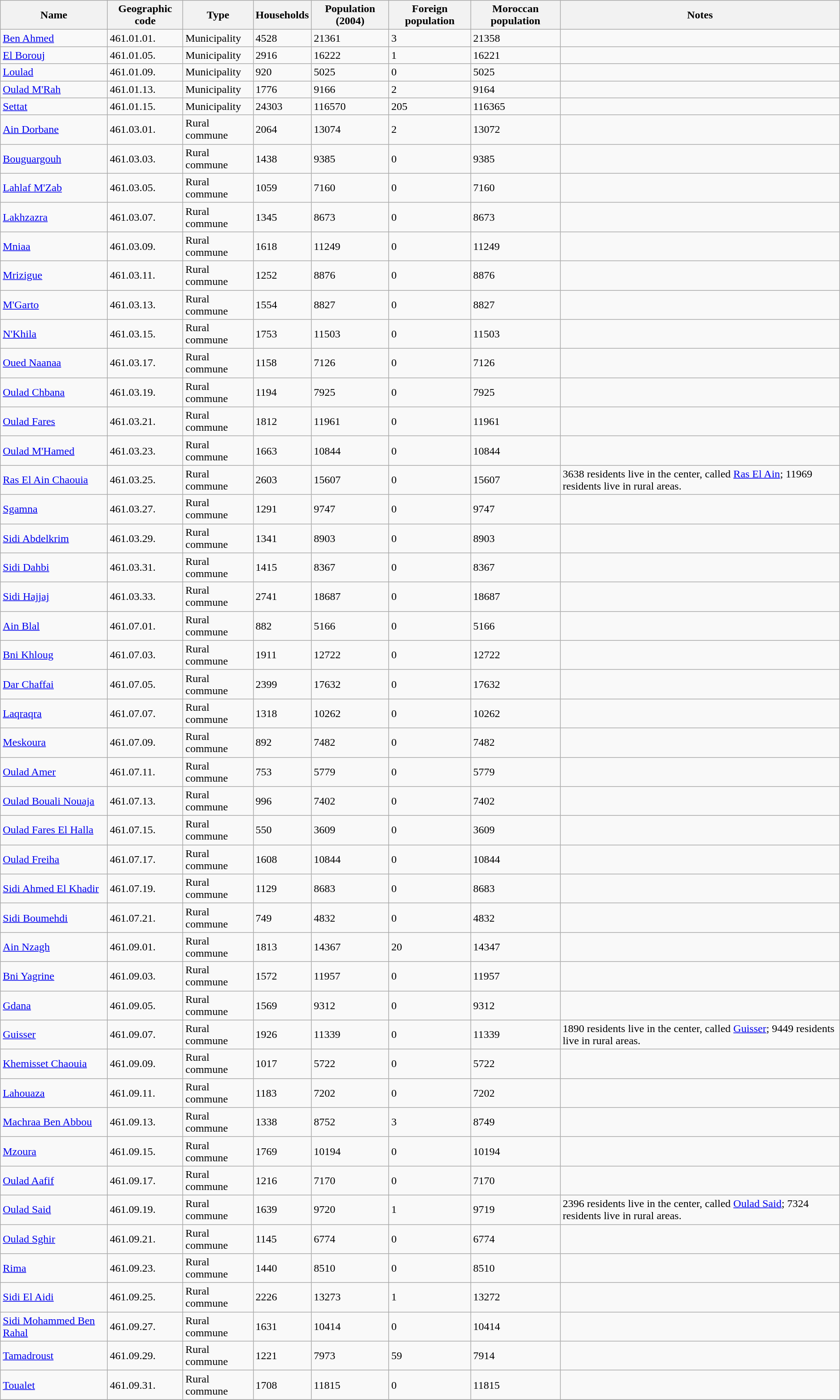<table class="wikitable sortable">
<tr>
<th>Name</th>
<th>Geographic code</th>
<th>Type</th>
<th>Households</th>
<th>Population (2004)</th>
<th>Foreign population</th>
<th>Moroccan population</th>
<th>Notes</th>
</tr>
<tr>
<td><a href='#'>Ben Ahmed</a></td>
<td>461.01.01.</td>
<td>Municipality</td>
<td>4528</td>
<td>21361</td>
<td>3</td>
<td>21358</td>
<td></td>
</tr>
<tr>
<td><a href='#'>El Borouj</a></td>
<td>461.01.05.</td>
<td>Municipality</td>
<td>2916</td>
<td>16222</td>
<td>1</td>
<td>16221</td>
<td></td>
</tr>
<tr>
<td><a href='#'>Loulad</a></td>
<td>461.01.09.</td>
<td>Municipality</td>
<td>920</td>
<td>5025</td>
<td>0</td>
<td>5025</td>
<td></td>
</tr>
<tr>
<td><a href='#'>Oulad M'Rah</a></td>
<td>461.01.13.</td>
<td>Municipality</td>
<td>1776</td>
<td>9166</td>
<td>2</td>
<td>9164</td>
<td></td>
</tr>
<tr>
<td><a href='#'>Settat</a></td>
<td>461.01.15.</td>
<td>Municipality</td>
<td>24303</td>
<td>116570</td>
<td>205</td>
<td>116365</td>
<td></td>
</tr>
<tr>
<td><a href='#'>Ain Dorbane</a></td>
<td>461.03.01.</td>
<td>Rural commune</td>
<td>2064</td>
<td>13074</td>
<td>2</td>
<td>13072</td>
<td></td>
</tr>
<tr>
<td><a href='#'>Bouguargouh</a></td>
<td>461.03.03.</td>
<td>Rural commune</td>
<td>1438</td>
<td>9385</td>
<td>0</td>
<td>9385</td>
<td></td>
</tr>
<tr>
<td><a href='#'>Lahlaf M'Zab</a></td>
<td>461.03.05.</td>
<td>Rural commune</td>
<td>1059</td>
<td>7160</td>
<td>0</td>
<td>7160</td>
<td></td>
</tr>
<tr>
<td><a href='#'>Lakhzazra</a></td>
<td>461.03.07.</td>
<td>Rural commune</td>
<td>1345</td>
<td>8673</td>
<td>0</td>
<td>8673</td>
<td></td>
</tr>
<tr>
<td><a href='#'>Mniaa</a></td>
<td>461.03.09.</td>
<td>Rural commune</td>
<td>1618</td>
<td>11249</td>
<td>0</td>
<td>11249</td>
<td></td>
</tr>
<tr>
<td><a href='#'>Mrizigue</a></td>
<td>461.03.11.</td>
<td>Rural commune</td>
<td>1252</td>
<td>8876</td>
<td>0</td>
<td>8876</td>
<td></td>
</tr>
<tr>
<td><a href='#'>M'Garto</a></td>
<td>461.03.13.</td>
<td>Rural commune</td>
<td>1554</td>
<td>8827</td>
<td>0</td>
<td>8827</td>
<td></td>
</tr>
<tr>
<td><a href='#'>N'Khila</a></td>
<td>461.03.15.</td>
<td>Rural commune</td>
<td>1753</td>
<td>11503</td>
<td>0</td>
<td>11503</td>
<td></td>
</tr>
<tr>
<td><a href='#'>Oued Naanaa</a></td>
<td>461.03.17.</td>
<td>Rural commune</td>
<td>1158</td>
<td>7126</td>
<td>0</td>
<td>7126</td>
<td></td>
</tr>
<tr>
<td><a href='#'>Oulad Chbana</a></td>
<td>461.03.19.</td>
<td>Rural commune</td>
<td>1194</td>
<td>7925</td>
<td>0</td>
<td>7925</td>
<td></td>
</tr>
<tr>
<td><a href='#'>Oulad Fares</a></td>
<td>461.03.21.</td>
<td>Rural commune</td>
<td>1812</td>
<td>11961</td>
<td>0</td>
<td>11961</td>
<td></td>
</tr>
<tr>
<td><a href='#'>Oulad M'Hamed</a></td>
<td>461.03.23.</td>
<td>Rural commune</td>
<td>1663</td>
<td>10844</td>
<td>0</td>
<td>10844</td>
<td></td>
</tr>
<tr>
<td><a href='#'>Ras El Ain Chaouia</a></td>
<td>461.03.25.</td>
<td>Rural commune</td>
<td>2603</td>
<td>15607</td>
<td>0</td>
<td>15607</td>
<td>3638 residents live in the center, called <a href='#'>Ras El Ain</a>; 11969 residents live in rural areas.</td>
</tr>
<tr>
<td><a href='#'>Sgamna</a></td>
<td>461.03.27.</td>
<td>Rural commune</td>
<td>1291</td>
<td>9747</td>
<td>0</td>
<td>9747</td>
<td></td>
</tr>
<tr>
<td><a href='#'>Sidi Abdelkrim</a></td>
<td>461.03.29.</td>
<td>Rural commune</td>
<td>1341</td>
<td>8903</td>
<td>0</td>
<td>8903</td>
<td></td>
</tr>
<tr>
<td><a href='#'>Sidi Dahbi</a></td>
<td>461.03.31.</td>
<td>Rural commune</td>
<td>1415</td>
<td>8367</td>
<td>0</td>
<td>8367</td>
<td></td>
</tr>
<tr>
<td><a href='#'>Sidi Hajjaj</a></td>
<td>461.03.33.</td>
<td>Rural commune</td>
<td>2741</td>
<td>18687</td>
<td>0</td>
<td>18687</td>
<td></td>
</tr>
<tr>
<td><a href='#'>Ain Blal</a></td>
<td>461.07.01.</td>
<td>Rural commune</td>
<td>882</td>
<td>5166</td>
<td>0</td>
<td>5166</td>
<td></td>
</tr>
<tr>
<td><a href='#'>Bni Khloug</a></td>
<td>461.07.03.</td>
<td>Rural commune</td>
<td>1911</td>
<td>12722</td>
<td>0</td>
<td>12722</td>
<td></td>
</tr>
<tr>
<td><a href='#'>Dar Chaffai</a></td>
<td>461.07.05.</td>
<td>Rural commune</td>
<td>2399</td>
<td>17632</td>
<td>0</td>
<td>17632</td>
<td></td>
</tr>
<tr>
<td><a href='#'>Laqraqra</a></td>
<td>461.07.07.</td>
<td>Rural commune</td>
<td>1318</td>
<td>10262</td>
<td>0</td>
<td>10262</td>
<td></td>
</tr>
<tr>
<td><a href='#'>Meskoura</a></td>
<td>461.07.09.</td>
<td>Rural commune</td>
<td>892</td>
<td>7482</td>
<td>0</td>
<td>7482</td>
<td></td>
</tr>
<tr>
<td><a href='#'>Oulad Amer</a></td>
<td>461.07.11.</td>
<td>Rural commune</td>
<td>753</td>
<td>5779</td>
<td>0</td>
<td>5779</td>
<td></td>
</tr>
<tr>
<td><a href='#'>Oulad Bouali Nouaja</a></td>
<td>461.07.13.</td>
<td>Rural commune</td>
<td>996</td>
<td>7402</td>
<td>0</td>
<td>7402</td>
<td></td>
</tr>
<tr>
<td><a href='#'>Oulad Fares El Halla</a></td>
<td>461.07.15.</td>
<td>Rural commune</td>
<td>550</td>
<td>3609</td>
<td>0</td>
<td>3609</td>
<td></td>
</tr>
<tr>
<td><a href='#'>Oulad Freiha</a></td>
<td>461.07.17.</td>
<td>Rural commune</td>
<td>1608</td>
<td>10844</td>
<td>0</td>
<td>10844</td>
<td></td>
</tr>
<tr>
<td><a href='#'>Sidi Ahmed El Khadir</a></td>
<td>461.07.19.</td>
<td>Rural commune</td>
<td>1129</td>
<td>8683</td>
<td>0</td>
<td>8683</td>
<td></td>
</tr>
<tr>
<td><a href='#'>Sidi Boumehdi</a></td>
<td>461.07.21.</td>
<td>Rural commune</td>
<td>749</td>
<td>4832</td>
<td>0</td>
<td>4832</td>
<td></td>
</tr>
<tr>
<td><a href='#'>Ain Nzagh</a></td>
<td>461.09.01.</td>
<td>Rural commune</td>
<td>1813</td>
<td>14367</td>
<td>20</td>
<td>14347</td>
<td></td>
</tr>
<tr>
<td><a href='#'>Bni Yagrine</a></td>
<td>461.09.03.</td>
<td>Rural commune</td>
<td>1572</td>
<td>11957</td>
<td>0</td>
<td>11957</td>
<td></td>
</tr>
<tr>
<td><a href='#'>Gdana</a></td>
<td>461.09.05.</td>
<td>Rural commune</td>
<td>1569</td>
<td>9312</td>
<td>0</td>
<td>9312</td>
<td></td>
</tr>
<tr>
<td><a href='#'>Guisser</a></td>
<td>461.09.07.</td>
<td>Rural commune</td>
<td>1926</td>
<td>11339</td>
<td>0</td>
<td>11339</td>
<td>1890 residents live in the center, called <a href='#'>Guisser</a>; 9449 residents live in rural areas.</td>
</tr>
<tr>
<td><a href='#'>Khemisset Chaouia</a></td>
<td>461.09.09.</td>
<td>Rural commune</td>
<td>1017</td>
<td>5722</td>
<td>0</td>
<td>5722</td>
<td></td>
</tr>
<tr>
<td><a href='#'>Lahouaza</a></td>
<td>461.09.11.</td>
<td>Rural commune</td>
<td>1183</td>
<td>7202</td>
<td>0</td>
<td>7202</td>
<td></td>
</tr>
<tr>
<td><a href='#'>Machraa Ben Abbou</a></td>
<td>461.09.13.</td>
<td>Rural commune</td>
<td>1338</td>
<td>8752</td>
<td>3</td>
<td>8749</td>
<td></td>
</tr>
<tr>
<td><a href='#'>Mzoura</a></td>
<td>461.09.15.</td>
<td>Rural commune</td>
<td>1769</td>
<td>10194</td>
<td>0</td>
<td>10194</td>
<td></td>
</tr>
<tr>
<td><a href='#'>Oulad Aafif</a></td>
<td>461.09.17.</td>
<td>Rural commune</td>
<td>1216</td>
<td>7170</td>
<td>0</td>
<td>7170</td>
<td></td>
</tr>
<tr>
<td><a href='#'>Oulad Said</a></td>
<td>461.09.19.</td>
<td>Rural commune</td>
<td>1639</td>
<td>9720</td>
<td>1</td>
<td>9719</td>
<td>2396 residents live in the center, called <a href='#'>Oulad Said</a>; 7324 residents live in rural areas.</td>
</tr>
<tr>
<td><a href='#'>Oulad Sghir</a></td>
<td>461.09.21.</td>
<td>Rural commune</td>
<td>1145</td>
<td>6774</td>
<td>0</td>
<td>6774</td>
<td></td>
</tr>
<tr>
<td><a href='#'>Rima</a></td>
<td>461.09.23.</td>
<td>Rural commune</td>
<td>1440</td>
<td>8510</td>
<td>0</td>
<td>8510</td>
<td></td>
</tr>
<tr>
<td><a href='#'>Sidi El Aidi</a></td>
<td>461.09.25.</td>
<td>Rural commune</td>
<td>2226</td>
<td>13273</td>
<td>1</td>
<td>13272</td>
<td></td>
</tr>
<tr>
<td><a href='#'>Sidi Mohammed Ben Rahal</a></td>
<td>461.09.27.</td>
<td>Rural commune</td>
<td>1631</td>
<td>10414</td>
<td>0</td>
<td>10414</td>
<td></td>
</tr>
<tr>
<td><a href='#'>Tamadroust</a></td>
<td>461.09.29.</td>
<td>Rural commune</td>
<td>1221</td>
<td>7973</td>
<td>59</td>
<td>7914</td>
<td></td>
</tr>
<tr>
<td><a href='#'>Toualet</a></td>
<td>461.09.31.</td>
<td>Rural commune</td>
<td>1708</td>
<td>11815</td>
<td>0</td>
<td>11815</td>
<td></td>
</tr>
<tr>
</tr>
</table>
